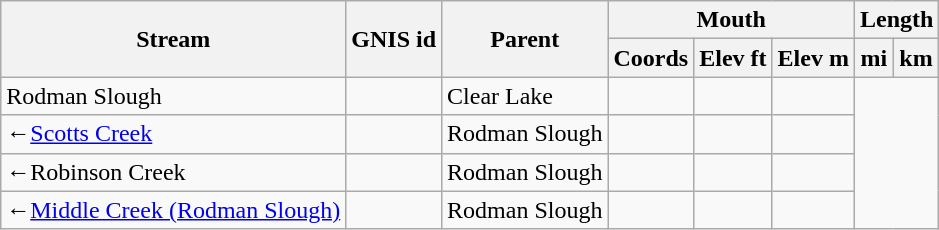<table class="wikitable sortable">
<tr>
<th rowspan=2>Stream</th>
<th rowspan=2>GNIS id</th>
<th rowspan=2>Parent</th>
<th colspan=3>Mouth</th>
<th colspan=2>Length</th>
</tr>
<tr>
<th>Coords</th>
<th>Elev ft</th>
<th>Elev m</th>
<th>mi</th>
<th>km</th>
</tr>
<tr>
<td>Rodman Slough</td>
<td></td>
<td>Clear Lake</td>
<td></td>
<td></td>
<td></td>
</tr>
<tr>
<td> ←<a href='#'>Scotts Creek</a></td>
<td></td>
<td>Rodman Slough</td>
<td></td>
<td></td>
<td></td>
</tr>
<tr>
<td> ←Robinson Creek</td>
<td></td>
<td>Rodman Slough</td>
<td></td>
<td></td>
<td></td>
</tr>
<tr>
<td> ←<a href='#'>Middle Creek (Rodman Slough)</a></td>
<td></td>
<td>Rodman Slough</td>
<td></td>
<td></td>
<td></td>
</tr>
</table>
